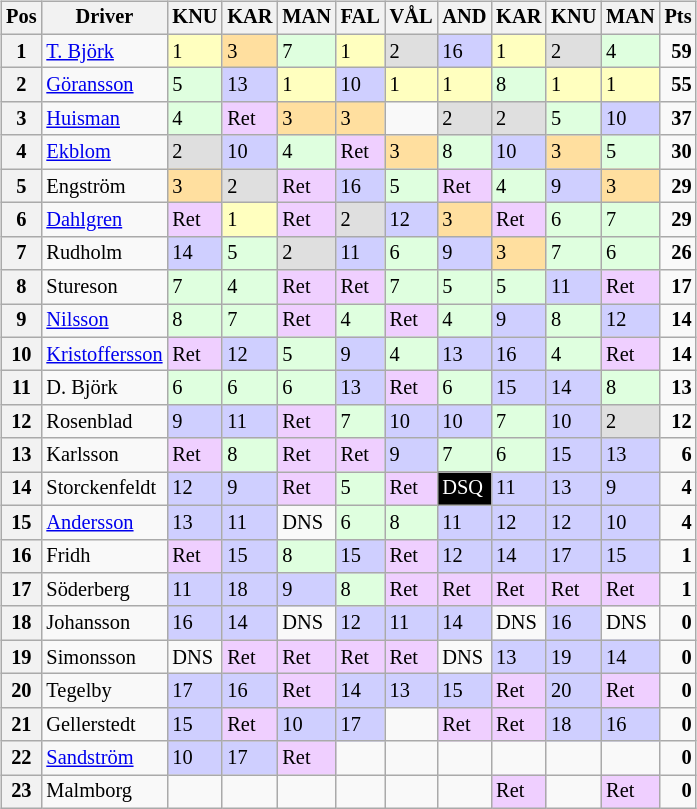<table>
<tr>
<td><br><table class="wikitable" style="font-size: 85%">
<tr valign="top">
<th valign="middle">Pos</th>
<th valign="middle">Driver</th>
<th width="2%">KNU </th>
<th width="2%">KAR </th>
<th width="2%">MAN </th>
<th width="2%">FAL </th>
<th width="2%">VÅL </th>
<th width="2%">AND </th>
<th width="2%">KAR </th>
<th width="2%">KNU </th>
<th width="2%">MAN </th>
<th valign="middle">Pts</th>
</tr>
<tr>
<th>1</th>
<td> <a href='#'>T. Björk</a></td>
<td style="background:#ffffbf;">1</td>
<td style="background:#FFDF9F;">3</td>
<td style="background:#dfffdf;">7</td>
<td style="background:#ffffbf;">1</td>
<td style="background:#dfdfdf;">2</td>
<td style="background:#cfcfff;">16</td>
<td style="background:#ffffbf;">1</td>
<td style="background:#dfdfdf;">2</td>
<td style="background:#dfffdf;">4</td>
<td align="right"><strong>59</strong></td>
</tr>
<tr>
<th>2</th>
<td> <a href='#'>Göransson</a></td>
<td style="background:#dfffdf;">5</td>
<td style="background:#cfcfff;">13</td>
<td style="background:#ffffbf;">1</td>
<td style="background:#cfcfff;">10</td>
<td style="background:#ffffbf;">1</td>
<td style="background:#ffffbf;">1</td>
<td style="background:#dfffdf;">8</td>
<td style="background:#ffffbf;">1</td>
<td style="background:#ffffbf;">1</td>
<td align="right"><strong>55</strong></td>
</tr>
<tr>
<th>3</th>
<td> <a href='#'>Huisman</a></td>
<td style="background:#dfffdf;">4</td>
<td style="background:#efcfff;">Ret</td>
<td style="background:#ffdf9f;">3</td>
<td style="background:#ffdf9f;">3</td>
<td></td>
<td style="background:#dfdfdf;">2</td>
<td style="background:#dfdfdf;">2</td>
<td style="background:#dfffdf;">5</td>
<td style="background:#cfcfff;">10</td>
<td align="right"><strong>37</strong></td>
</tr>
<tr>
<th>4</th>
<td> <a href='#'>Ekblom</a></td>
<td style="background:#dfdfdf;">2</td>
<td style="background:#cfcfff;">10</td>
<td style="background:#dfffdf;">4</td>
<td style="background:#efcfff;">Ret</td>
<td style="background:#ffdf9f;">3</td>
<td style="background:#dfffdf;">8</td>
<td style="background:#cfcfff;">10</td>
<td style="background:#ffdf9f;">3</td>
<td style="background:#dfffdf;">5</td>
<td align="right"><strong>30</strong></td>
</tr>
<tr>
<th>5</th>
<td> Engström</td>
<td style="background:#ffdf9f;">3</td>
<td style="background:#dfdfdf;">2</td>
<td style="background:#efcfff;">Ret</td>
<td style="background:#cfcfff;">16</td>
<td style="background:#dfffdf;">5</td>
<td style="background:#efcfff;">Ret</td>
<td style="background:#dfffdf;">4</td>
<td style="background:#cfcfff;">9</td>
<td style="background:#ffdf9f;">3</td>
<td align="right"><strong>29</strong></td>
</tr>
<tr>
<th>6</th>
<td> <a href='#'>Dahlgren</a></td>
<td style="background:#efcfff;">Ret</td>
<td style="background:#ffffbf;">1</td>
<td style="background:#efcfff;">Ret</td>
<td style="background:#dfdfdf;">2</td>
<td style="background:#cfcfff;">12</td>
<td style="background:#ffdf9f;">3</td>
<td style="background:#efcfff;">Ret</td>
<td style="background:#dfffdf;">6</td>
<td style="background:#dfffdf;">7</td>
<td align="right"><strong>29</strong></td>
</tr>
<tr>
<th>7</th>
<td> Rudholm</td>
<td style="background:#cfcfff;">14</td>
<td style="background:#dfffdf;">5</td>
<td style="background:#dfdfdf;">2</td>
<td style="background:#cfcfff;">11</td>
<td style="background:#dfffdf;">6</td>
<td style="background:#cfcfff;">9</td>
<td style="background:#ffdf9f;">3</td>
<td style="background:#dfffdf;">7</td>
<td style="background:#dfffdf;">6</td>
<td align="right"><strong>26</strong></td>
</tr>
<tr>
<th>8</th>
<td> Stureson</td>
<td style="background:#dfffdf;">7</td>
<td style="background:#dfffdf;">4</td>
<td style="background:#efcfff;">Ret</td>
<td style="background:#efcfff;">Ret</td>
<td style="background:#dfffdf;">7</td>
<td style="background:#dfffdf;">5</td>
<td style="background:#dfffdf;">5</td>
<td style="background:#cfcfff;">11</td>
<td style="background:#efcfff;">Ret</td>
<td align="right"><strong>17</strong></td>
</tr>
<tr>
<th>9</th>
<td> <a href='#'>Nilsson</a></td>
<td style="background:#dfffdf;">8</td>
<td style="background:#dfffdf;">7</td>
<td style="background:#efcfff;">Ret</td>
<td style="background:#dfffdf;">4</td>
<td style="background:#efcfff;">Ret</td>
<td style="background:#dfffdf;">4</td>
<td style="background:#cfcfff;">9</td>
<td style="background:#dfffdf;">8</td>
<td style="background:#cfcfff;">12</td>
<td align="right"><strong>14</strong></td>
</tr>
<tr>
<th>10</th>
<td> <a href='#'>Kristoffersson</a></td>
<td style="background:#efcfff;">Ret</td>
<td style="background:#cfcfff;">12</td>
<td style="background:#dfffdf;">5</td>
<td style="background:#cfcfff;">9</td>
<td style="background:#dfffdf;">4</td>
<td style="background:#cfcfff;">13</td>
<td style="background:#cfcfff;">16</td>
<td style="background:#dfffdf;">4</td>
<td style="background:#efcfff;">Ret</td>
<td align="right"><strong>14</strong></td>
</tr>
<tr>
<th>11</th>
<td> D. Björk</td>
<td style="background:#dfffdf;">6</td>
<td style="background:#dfffdf;">6</td>
<td style="background:#dfffdf;">6</td>
<td style="background:#cfcfff;">13</td>
<td style="background:#efcfff;">Ret</td>
<td style="background:#dfffdf;">6</td>
<td style="background:#cfcfff;">15</td>
<td style="background:#cfcfff;">14</td>
<td style="background:#dfffdf;">8</td>
<td align="right"><strong>13</strong></td>
</tr>
<tr>
<th>12</th>
<td> Rosenblad</td>
<td style="background:#cfcfff;">9</td>
<td style="background:#cfcfff;">11</td>
<td style="background:#efcfff;">Ret</td>
<td style="background:#dfffdf;">7</td>
<td style="background:#cfcfff;">10</td>
<td style="background:#cfcfff;">10</td>
<td style="background:#dfffdf;">7</td>
<td style="background:#cfcfff;">10</td>
<td style="background:#dfdfdf;">2</td>
<td align="right"><strong>12</strong></td>
</tr>
<tr>
<th>13</th>
<td> Karlsson</td>
<td style="background:#efcfff;">Ret</td>
<td style="background:#dfffdf;">8</td>
<td style="background:#efcfff;">Ret</td>
<td style="background:#efcfff;">Ret</td>
<td style="background:#cfcfff;">9</td>
<td style="background:#dfffdf;">7</td>
<td style="background:#dfffdf;">6</td>
<td style="background:#cfcfff;">15</td>
<td style="background:#cfcfff;">13</td>
<td align="right"><strong>6</strong></td>
</tr>
<tr>
<th>14</th>
<td> Storckenfeldt</td>
<td style="background:#cfcfff;">12</td>
<td style="background:#cfcfff;">9</td>
<td style="background:#efcfff;">Ret</td>
<td style="background:#dfffdf;">5</td>
<td style="background:#efcfff;">Ret</td>
<td style="background:#000000; color:white">DSQ</td>
<td style="background:#cfcfff;">11</td>
<td style="background:#cfcfff;">13</td>
<td style="background:#cfcfff;">9</td>
<td align="right"><strong>4</strong></td>
</tr>
<tr>
<th>15</th>
<td> <a href='#'>Andersson</a></td>
<td style="background:#cfcfff;">13</td>
<td style="background:#cfcfff;">11</td>
<td>DNS</td>
<td style="background:#dfffdf;">6</td>
<td style="background:#dfffdf;">8</td>
<td style="background:#cfcfff;">11</td>
<td style="background:#cfcfff;">12</td>
<td style="background:#cfcfff;">12</td>
<td style="background:#cfcfff;">10</td>
<td align="right"><strong>4</strong></td>
</tr>
<tr>
<th>16</th>
<td> Fridh</td>
<td style="background:#efcfff;">Ret</td>
<td style="background:#cfcfff;">15</td>
<td style="background:#dfffdf;">8</td>
<td style="background:#cfcfff;">15</td>
<td style="background:#efcfff;">Ret</td>
<td style="background:#cfcfff;">12</td>
<td style="background:#cfcfff;">14</td>
<td style="background:#cfcfff;">17</td>
<td style="background:#cfcfff;">15</td>
<td align="right"><strong>1</strong></td>
</tr>
<tr>
<th>17</th>
<td> Söderberg</td>
<td style="background:#cfcfff;">11</td>
<td style="background:#cfcfff;">18</td>
<td style="background:#cfcfff;">9</td>
<td style="background:#dfffdf;">8</td>
<td style="background:#efcfff;">Ret</td>
<td style="background:#efcfff;">Ret</td>
<td style="background:#efcfff;">Ret</td>
<td style="background:#efcfff;">Ret</td>
<td style="background:#efcfff;">Ret</td>
<td align="right"><strong>1</strong></td>
</tr>
<tr>
<th>18</th>
<td> Johansson</td>
<td style="background:#cfcfff;">16</td>
<td style="background:#cfcfff;">14</td>
<td>DNS</td>
<td style="background:#cfcfff;">12</td>
<td style="background:#cfcfff;">11</td>
<td style="background:#cfcfff;">14</td>
<td>DNS</td>
<td style="background:#cfcfff;">16</td>
<td>DNS</td>
<td align="right"><strong>0</strong></td>
</tr>
<tr>
<th>19</th>
<td> Simonsson</td>
<td>DNS</td>
<td style="background:#efcfff;">Ret</td>
<td style="background:#efcfff;">Ret</td>
<td style="background:#efcfff;">Ret</td>
<td style="background:#efcfff;">Ret</td>
<td>DNS</td>
<td style="background:#cfcfff;">13</td>
<td style="background:#cfcfff;">19</td>
<td style="background:#cfcfff;">14</td>
<td align="right"><strong>0</strong></td>
</tr>
<tr>
<th>20</th>
<td> Tegelby</td>
<td style="background:#cfcfff;">17</td>
<td style="background:#cfcfff;">16</td>
<td style="background:#efcfff;">Ret</td>
<td style="background:#cfcfff;">14</td>
<td style="background:#cfcfff;">13</td>
<td style="background:#cfcfff;">15</td>
<td style="background:#efcfff;">Ret</td>
<td style="background:#cfcfff;">20</td>
<td style="background:#efcfff;">Ret</td>
<td align="right"><strong>0</strong></td>
</tr>
<tr>
<th>21</th>
<td> Gellerstedt</td>
<td style="background:#cfcfff;">15</td>
<td style="background:#efcfff;">Ret</td>
<td style="background:#cfcfff;">10</td>
<td style="background:#cfcfff;">17</td>
<td></td>
<td style="background:#efcfff;">Ret</td>
<td style="background:#efcfff;">Ret</td>
<td style="background:#cfcfff;">18</td>
<td style="background:#cfcfff;">16</td>
<td align="right"><strong>0</strong></td>
</tr>
<tr>
<th>22</th>
<td> <a href='#'>Sandström</a></td>
<td style="background:#cfcfff;">10</td>
<td style="background:#cfcfff;">17</td>
<td style="background:#efcfff;">Ret</td>
<td></td>
<td></td>
<td></td>
<td></td>
<td></td>
<td></td>
<td align="right"><strong>0</strong></td>
</tr>
<tr>
<th>23</th>
<td> Malmborg</td>
<td></td>
<td></td>
<td></td>
<td></td>
<td></td>
<td></td>
<td style="background:#efcfff;">Ret</td>
<td></td>
<td style="background:#efcfff;">Ret</td>
<td align="right"><strong>0</strong></td>
</tr>
</table>
</td>
<td valign="top"><br></td>
</tr>
</table>
